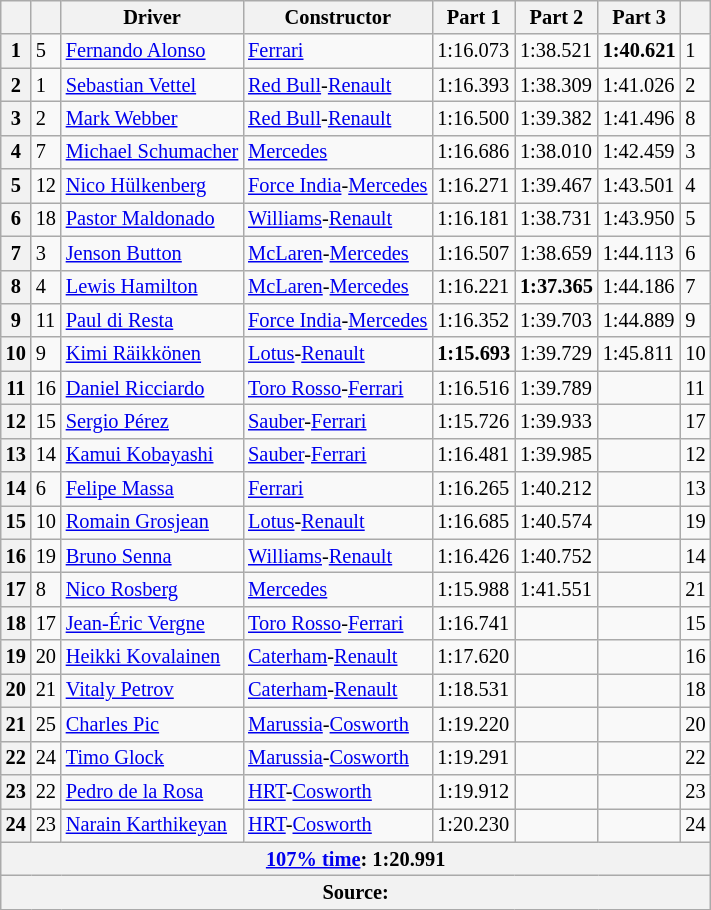<table class="wikitable sortable" style="font-size:85%">
<tr>
<th></th>
<th></th>
<th>Driver</th>
<th>Constructor</th>
<th>Part 1</th>
<th>Part 2</th>
<th>Part 3</th>
<th></th>
</tr>
<tr>
<th>1</th>
<td>5</td>
<td> <a href='#'>Fernando Alonso</a></td>
<td><a href='#'>Ferrari</a></td>
<td>1:16.073</td>
<td>1:38.521</td>
<td><strong>1:40.621</strong></td>
<td>1</td>
</tr>
<tr>
<th>2</th>
<td>1</td>
<td> <a href='#'>Sebastian Vettel</a></td>
<td><a href='#'>Red Bull</a>-<a href='#'>Renault</a></td>
<td>1:16.393</td>
<td>1:38.309</td>
<td>1:41.026</td>
<td>2</td>
</tr>
<tr>
<th>3</th>
<td>2</td>
<td> <a href='#'>Mark Webber</a></td>
<td><a href='#'>Red Bull</a>-<a href='#'>Renault</a></td>
<td>1:16.500</td>
<td>1:39.382</td>
<td>1:41.496</td>
<td>8</td>
</tr>
<tr>
<th>4</th>
<td>7</td>
<td> <a href='#'>Michael Schumacher</a></td>
<td><a href='#'>Mercedes</a></td>
<td>1:16.686</td>
<td>1:38.010</td>
<td>1:42.459</td>
<td>3</td>
</tr>
<tr>
<th>5</th>
<td>12</td>
<td> <a href='#'>Nico Hülkenberg</a></td>
<td><a href='#'>Force India</a>-<a href='#'>Mercedes</a></td>
<td>1:16.271</td>
<td>1:39.467</td>
<td>1:43.501</td>
<td>4</td>
</tr>
<tr>
<th>6</th>
<td>18</td>
<td> <a href='#'>Pastor Maldonado</a></td>
<td><a href='#'>Williams</a>-<a href='#'>Renault</a></td>
<td>1:16.181</td>
<td>1:38.731</td>
<td>1:43.950</td>
<td>5</td>
</tr>
<tr>
<th>7</th>
<td>3</td>
<td> <a href='#'>Jenson Button</a></td>
<td><a href='#'>McLaren</a>-<a href='#'>Mercedes</a></td>
<td>1:16.507</td>
<td>1:38.659</td>
<td>1:44.113</td>
<td>6</td>
</tr>
<tr>
<th>8</th>
<td>4</td>
<td> <a href='#'>Lewis Hamilton</a></td>
<td><a href='#'>McLaren</a>-<a href='#'>Mercedes</a></td>
<td>1:16.221</td>
<td><strong>1:37.365</strong></td>
<td>1:44.186</td>
<td>7</td>
</tr>
<tr>
<th>9</th>
<td>11</td>
<td> <a href='#'>Paul di Resta</a></td>
<td><a href='#'>Force India</a>-<a href='#'>Mercedes</a></td>
<td>1:16.352</td>
<td>1:39.703</td>
<td>1:44.889</td>
<td>9</td>
</tr>
<tr>
<th>10</th>
<td>9</td>
<td> <a href='#'>Kimi Räikkönen</a></td>
<td><a href='#'>Lotus</a>-<a href='#'>Renault</a></td>
<td><strong>1:15.693</strong></td>
<td>1:39.729</td>
<td>1:45.811</td>
<td>10</td>
</tr>
<tr>
<th>11</th>
<td>16</td>
<td> <a href='#'>Daniel Ricciardo</a></td>
<td><a href='#'>Toro Rosso</a>-<a href='#'>Ferrari</a></td>
<td>1:16.516</td>
<td>1:39.789</td>
<td></td>
<td>11</td>
</tr>
<tr>
<th>12</th>
<td>15</td>
<td> <a href='#'>Sergio Pérez</a></td>
<td><a href='#'>Sauber</a>-<a href='#'>Ferrari</a></td>
<td>1:15.726</td>
<td>1:39.933</td>
<td></td>
<td>17</td>
</tr>
<tr>
<th>13</th>
<td>14</td>
<td> <a href='#'>Kamui Kobayashi</a></td>
<td><a href='#'>Sauber</a>-<a href='#'>Ferrari</a></td>
<td>1:16.481</td>
<td>1:39.985</td>
<td></td>
<td>12</td>
</tr>
<tr>
<th>14</th>
<td>6</td>
<td> <a href='#'>Felipe Massa</a></td>
<td><a href='#'>Ferrari</a></td>
<td>1:16.265</td>
<td>1:40.212</td>
<td></td>
<td>13</td>
</tr>
<tr>
<th>15</th>
<td>10</td>
<td> <a href='#'>Romain Grosjean</a></td>
<td><a href='#'>Lotus</a>-<a href='#'>Renault</a></td>
<td>1:16.685</td>
<td>1:40.574</td>
<td></td>
<td>19</td>
</tr>
<tr>
<th>16</th>
<td>19</td>
<td> <a href='#'>Bruno Senna</a></td>
<td><a href='#'>Williams</a>-<a href='#'>Renault</a></td>
<td>1:16.426</td>
<td>1:40.752</td>
<td></td>
<td>14</td>
</tr>
<tr>
<th>17</th>
<td>8</td>
<td> <a href='#'>Nico Rosberg</a></td>
<td><a href='#'>Mercedes</a></td>
<td>1:15.988</td>
<td>1:41.551</td>
<td></td>
<td>21</td>
</tr>
<tr>
<th>18</th>
<td>17</td>
<td> <a href='#'>Jean-Éric Vergne</a></td>
<td><a href='#'>Toro Rosso</a>-<a href='#'>Ferrari</a></td>
<td>1:16.741</td>
<td></td>
<td></td>
<td>15</td>
</tr>
<tr>
<th>19</th>
<td>20</td>
<td> <a href='#'>Heikki Kovalainen</a></td>
<td><a href='#'>Caterham</a>-<a href='#'>Renault</a></td>
<td>1:17.620</td>
<td></td>
<td></td>
<td>16</td>
</tr>
<tr>
<th>20</th>
<td>21</td>
<td> <a href='#'>Vitaly Petrov</a></td>
<td><a href='#'>Caterham</a>-<a href='#'>Renault</a></td>
<td>1:18.531</td>
<td></td>
<td></td>
<td>18</td>
</tr>
<tr>
<th>21</th>
<td>25</td>
<td> <a href='#'>Charles Pic</a></td>
<td><a href='#'>Marussia</a>-<a href='#'>Cosworth</a></td>
<td>1:19.220</td>
<td></td>
<td></td>
<td>20</td>
</tr>
<tr>
<th>22</th>
<td>24</td>
<td> <a href='#'>Timo Glock</a></td>
<td><a href='#'>Marussia</a>-<a href='#'>Cosworth</a></td>
<td>1:19.291</td>
<td></td>
<td></td>
<td>22</td>
</tr>
<tr>
<th>23</th>
<td>22</td>
<td> <a href='#'>Pedro de la Rosa</a></td>
<td><a href='#'>HRT</a>-<a href='#'>Cosworth</a></td>
<td>1:19.912</td>
<td></td>
<td></td>
<td>23</td>
</tr>
<tr>
<th>24</th>
<td>23</td>
<td> <a href='#'>Narain Karthikeyan</a></td>
<td><a href='#'>HRT</a>-<a href='#'>Cosworth</a></td>
<td>1:20.230</td>
<td></td>
<td></td>
<td>24</td>
</tr>
<tr>
<th colspan=8><a href='#'>107% time</a>: 1:20.991</th>
</tr>
<tr>
<th colspan=8>Source:</th>
</tr>
</table>
